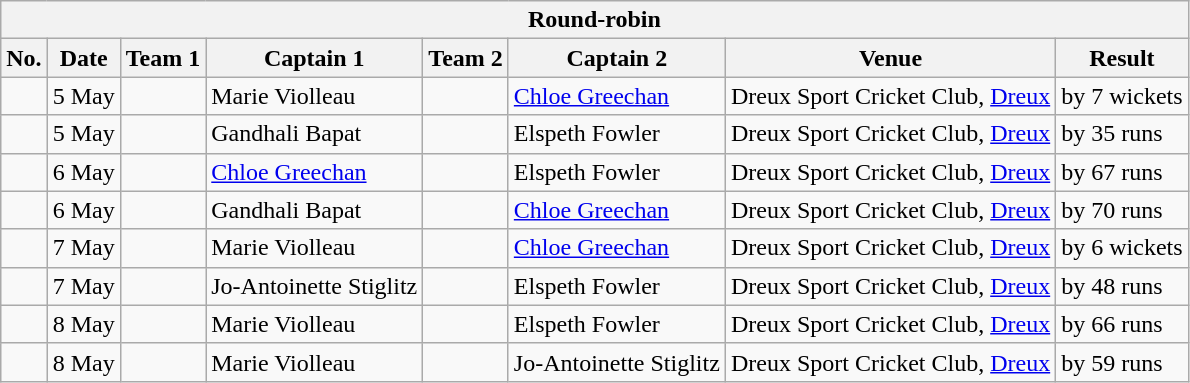<table class="wikitable">
<tr>
<th colspan="9">Round-robin</th>
</tr>
<tr>
<th>No.</th>
<th>Date</th>
<th>Team 1</th>
<th>Captain 1</th>
<th>Team 2</th>
<th>Captain 2</th>
<th>Venue</th>
<th>Result</th>
</tr>
<tr>
<td></td>
<td>5 May</td>
<td></td>
<td>Marie Violleau</td>
<td></td>
<td><a href='#'>Chloe Greechan</a></td>
<td>Dreux Sport Cricket Club, <a href='#'>Dreux</a></td>
<td> by 7 wickets</td>
</tr>
<tr>
<td></td>
<td>5 May</td>
<td></td>
<td>Gandhali Bapat</td>
<td></td>
<td>Elspeth Fowler</td>
<td>Dreux Sport Cricket Club, <a href='#'>Dreux</a></td>
<td> by 35 runs</td>
</tr>
<tr>
<td></td>
<td>6 May</td>
<td></td>
<td><a href='#'>Chloe Greechan</a></td>
<td></td>
<td>Elspeth Fowler</td>
<td>Dreux Sport Cricket Club, <a href='#'>Dreux</a></td>
<td> by 67 runs</td>
</tr>
<tr>
<td></td>
<td>6 May</td>
<td></td>
<td>Gandhali Bapat</td>
<td></td>
<td><a href='#'>Chloe Greechan</a></td>
<td>Dreux Sport Cricket Club, <a href='#'>Dreux</a></td>
<td> by 70 runs</td>
</tr>
<tr>
<td></td>
<td>7 May</td>
<td></td>
<td>Marie Violleau</td>
<td></td>
<td><a href='#'>Chloe Greechan</a></td>
<td>Dreux Sport Cricket Club, <a href='#'>Dreux</a></td>
<td> by 6 wickets</td>
</tr>
<tr>
<td></td>
<td>7 May</td>
<td></td>
<td>Jo-Antoinette Stiglitz</td>
<td></td>
<td>Elspeth Fowler</td>
<td>Dreux Sport Cricket Club, <a href='#'>Dreux</a></td>
<td> by 48 runs</td>
</tr>
<tr>
<td></td>
<td>8 May</td>
<td></td>
<td>Marie Violleau</td>
<td></td>
<td>Elspeth Fowler</td>
<td>Dreux Sport Cricket Club, <a href='#'>Dreux</a></td>
<td> by 66 runs</td>
</tr>
<tr>
<td></td>
<td>8 May</td>
<td></td>
<td>Marie Violleau</td>
<td></td>
<td>Jo-Antoinette Stiglitz</td>
<td>Dreux Sport Cricket Club, <a href='#'>Dreux</a></td>
<td> by 59 runs</td>
</tr>
</table>
